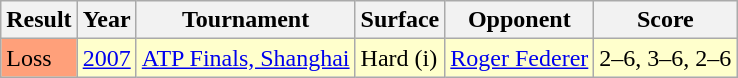<table class="sortable wikitable">
<tr>
<th>Result</th>
<th>Year</th>
<th>Tournament</th>
<th>Surface</th>
<th>Opponent</th>
<th class=unsortable>Score</th>
</tr>
<tr bgcolor=ffffcc>
<td bgcolor=FFA07A>Loss</td>
<td><a href='#'>2007</a></td>
<td><a href='#'>ATP Finals, Shanghai</a></td>
<td>Hard (i)</td>
<td> <a href='#'>Roger Federer</a></td>
<td>2–6, 3–6, 2–6</td>
</tr>
</table>
